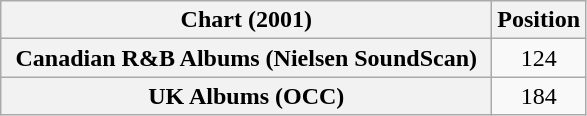<table class="wikitable sortable plainrowheaders">
<tr>
<th scope="col" style="width:20em;">Chart (2001)</th>
<th scope="col">Position</th>
</tr>
<tr>
<th scope="row">Canadian R&B Albums (Nielsen SoundScan)</th>
<td align="center">124</td>
</tr>
<tr>
<th scope="row">UK Albums (OCC)</th>
<td align="center">184</td>
</tr>
</table>
